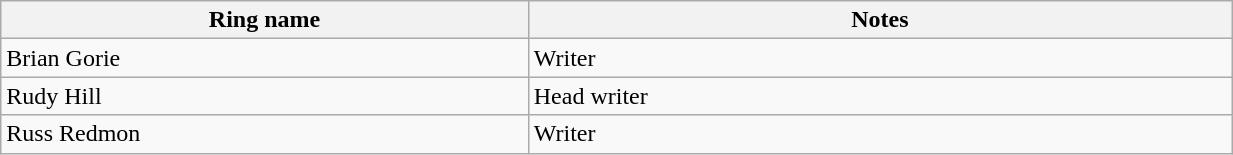<table class="wikitable sortable" align="left center" width="65%">
<tr>
<th width="15%">Ring name</th>
<th width="20%">Notes</th>
</tr>
<tr>
<td>Brian Gorie</td>
<td>Writer</td>
</tr>
<tr>
<td>Rudy Hill</td>
<td>Head writer</td>
</tr>
<tr>
<td>Russ Redmon</td>
<td>Writer</td>
</tr>
</table>
